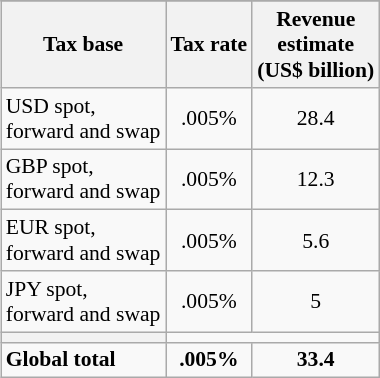<table class="wikitable" style="float: right; margin:0 0 1em 1em; font-size: 90%; ">
<tr>
</tr>
<tr>
<th>Tax base</th>
<th>Tax rate</th>
<th>Revenue <br> estimate <br> (US$ billion)</th>
</tr>
<tr>
<td align=left>USD spot, <br> forward and swap</td>
<td align=center>.005%</td>
<td align=center>28.4</td>
</tr>
<tr>
<td align=left>GBP spot, <br> forward and swap</td>
<td align=center>.005%</td>
<td align=center>12.3</td>
</tr>
<tr>
<td align=left>EUR spot, <br> forward and swap</td>
<td align=center>.005%</td>
<td align=center>5.6</td>
</tr>
<tr>
<td align=left>JPY spot, <br> forward and swap</td>
<td align=center>.005%</td>
<td align=center>5</td>
</tr>
<tr>
<th></th>
<td colspan="2" style="text-align: right;"></td>
</tr>
<tr>
<td align=left><strong>Global total</strong></td>
<td align=center><strong>.005%</strong></td>
<td align=center><strong>33.4</strong></td>
</tr>
</table>
